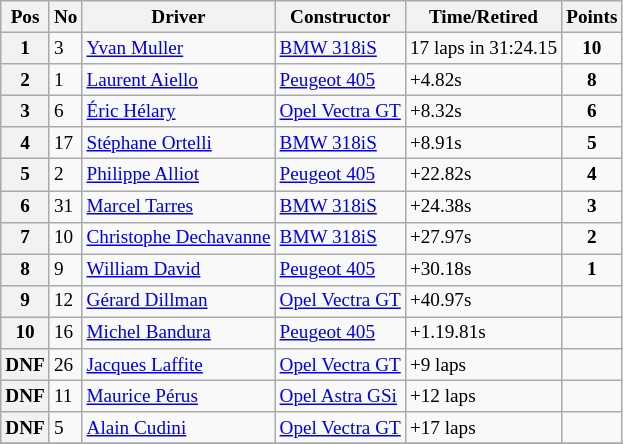<table class="wikitable" style="font-size: 80%;">
<tr>
<th>Pos</th>
<th>No</th>
<th>Driver</th>
<th>Constructor</th>
<th>Time/Retired</th>
<th>Points</th>
</tr>
<tr>
<th>1</th>
<td>3</td>
<td> <a href='#'>Yvan Muller</a></td>
<td><a href='#'>BMW 318iS</a></td>
<td>17 laps in 31:24.15</td>
<td align=center><strong>10</strong></td>
</tr>
<tr>
<th>2</th>
<td>1</td>
<td> <a href='#'>Laurent Aiello</a></td>
<td><a href='#'>Peugeot 405</a></td>
<td>+4.82s</td>
<td align=center><strong>8</strong></td>
</tr>
<tr>
<th>3</th>
<td>6</td>
<td> <a href='#'>Éric Hélary</a></td>
<td><a href='#'> Opel Vectra GT</a></td>
<td>+8.32s</td>
<td align=center><strong>6</strong></td>
</tr>
<tr>
<th>4</th>
<td>17</td>
<td> <a href='#'>Stéphane Ortelli</a></td>
<td><a href='#'>BMW 318iS</a></td>
<td>+8.91s</td>
<td align=center><strong>5</strong></td>
</tr>
<tr>
<th>5</th>
<td>2</td>
<td> <a href='#'>Philippe Alliot</a></td>
<td><a href='#'>Peugeot 405</a></td>
<td>+22.82s</td>
<td align=center><strong>4</strong></td>
</tr>
<tr>
<th>6</th>
<td>31</td>
<td> <a href='#'>Marcel Tarres</a></td>
<td><a href='#'>BMW 318iS</a></td>
<td>+24.38s</td>
<td align=center><strong>3</strong></td>
</tr>
<tr>
<th>7</th>
<td>10</td>
<td> <a href='#'>Christophe Dechavanne</a></td>
<td><a href='#'>BMW 318iS</a></td>
<td>+27.97s</td>
<td align=center><strong>2</strong></td>
</tr>
<tr>
<th>8</th>
<td>9</td>
<td> <a href='#'>William David</a></td>
<td><a href='#'>Peugeot 405</a></td>
<td>+30.18s</td>
<td align=center><strong>1</strong></td>
</tr>
<tr>
<th>9</th>
<td>12</td>
<td> <a href='#'>Gérard Dillman</a></td>
<td><a href='#'> Opel Vectra GT</a></td>
<td>+40.97s</td>
<td></td>
</tr>
<tr>
<th>10</th>
<td>16</td>
<td> <a href='#'>Michel Bandura</a></td>
<td><a href='#'>Peugeot 405</a></td>
<td>+1.19.81s</td>
<td></td>
</tr>
<tr>
<th>DNF</th>
<td>26</td>
<td> <a href='#'>Jacques Laffite</a></td>
<td><a href='#'> Opel Vectra GT</a></td>
<td>+9 laps</td>
<td></td>
</tr>
<tr>
<th>DNF</th>
<td>11</td>
<td> <a href='#'>Maurice Pérus</a></td>
<td><a href='#'>Opel Astra GSi</a></td>
<td>+12 laps</td>
<td></td>
</tr>
<tr>
<th>DNF</th>
<td>5</td>
<td> <a href='#'>Alain Cudini</a></td>
<td><a href='#'> Opel Vectra GT</a></td>
<td>+17 laps</td>
<td></td>
</tr>
<tr>
</tr>
</table>
